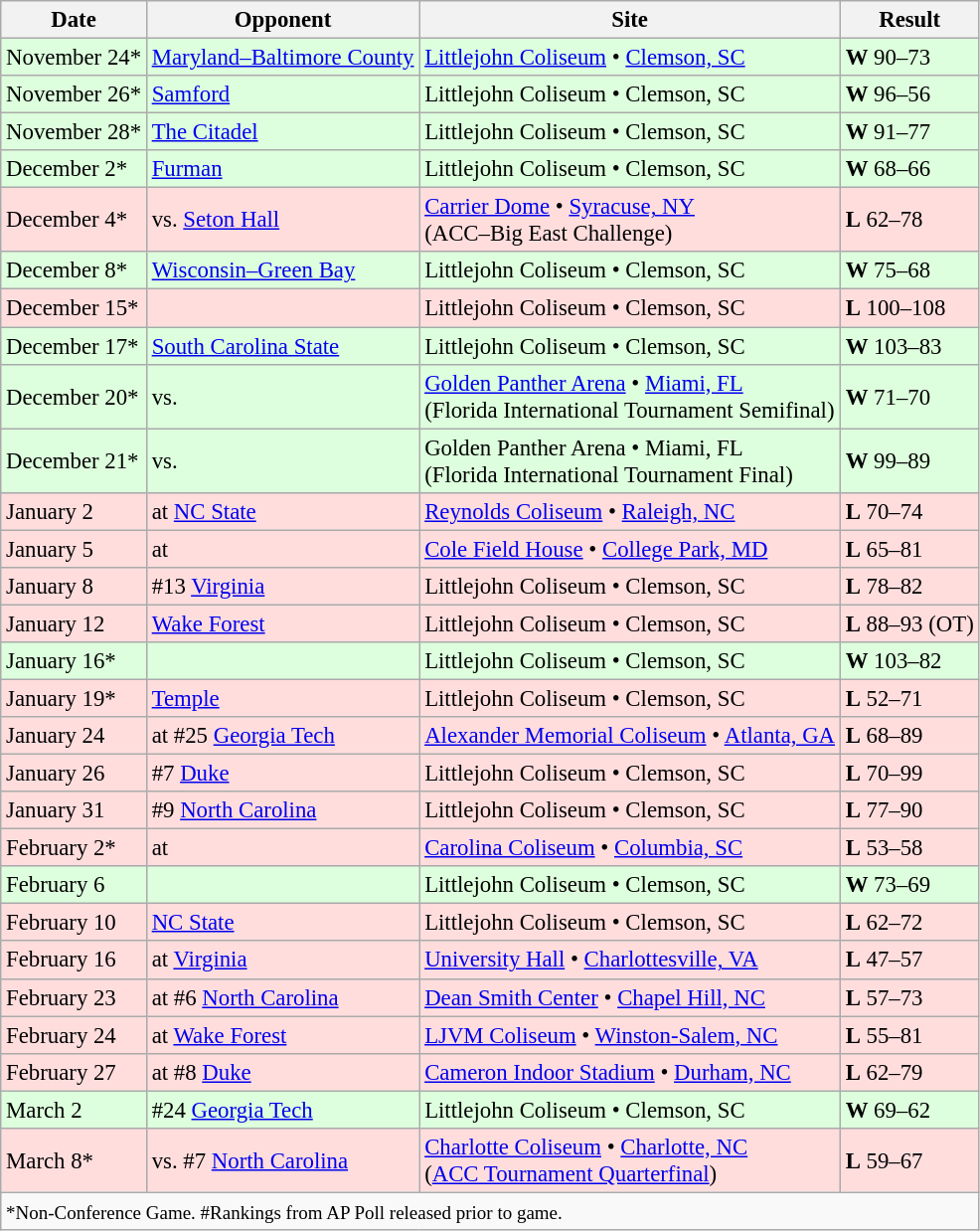<table class="wikitable" style="font-size:95%;">
<tr>
<th>Date</th>
<th>Opponent</th>
<th> Site</th>
<th>Result</th>
</tr>
<tr style="background: #ddffdd;">
<td>November 24*</td>
<td><a href='#'>Maryland–Baltimore County</a></td>
<td><a href='#'>Littlejohn Coliseum</a> • <a href='#'>Clemson, SC</a></td>
<td><strong>W</strong> 90–73</td>
</tr>
<tr style="background: #ddffdd;">
<td>November 26*</td>
<td><a href='#'>Samford</a></td>
<td>Littlejohn Coliseum • Clemson, SC</td>
<td><strong>W</strong> 96–56</td>
</tr>
<tr style="background: #ddffdd;">
<td>November 28*</td>
<td><a href='#'>The Citadel</a></td>
<td>Littlejohn Coliseum • Clemson, SC</td>
<td><strong>W</strong> 91–77</td>
</tr>
<tr style="background: #ddffdd;">
<td>December 2*</td>
<td><a href='#'>Furman</a></td>
<td>Littlejohn Coliseum • Clemson, SC</td>
<td><strong>W</strong> 68–66</td>
</tr>
<tr style="background: #ffdddd;">
<td>December 4*</td>
<td>vs. <a href='#'>Seton Hall</a></td>
<td><a href='#'>Carrier Dome</a> • <a href='#'>Syracuse, NY</a><br>(ACC–Big East Challenge)</td>
<td><strong>L</strong> 62–78</td>
</tr>
<tr style="background: #ddffdd;">
<td>December 8*</td>
<td><a href='#'>Wisconsin–Green Bay</a></td>
<td>Littlejohn Coliseum • Clemson, SC</td>
<td><strong>W</strong> 75–68</td>
</tr>
<tr style="background: #ffdddd;">
<td>December 15*</td>
<td></td>
<td>Littlejohn Coliseum • Clemson, SC</td>
<td><strong>L</strong> 100–108</td>
</tr>
<tr style="background: #ddffdd;">
<td>December 17*</td>
<td><a href='#'>South Carolina State</a></td>
<td>Littlejohn Coliseum • Clemson, SC</td>
<td><strong>W</strong> 103–83</td>
</tr>
<tr style="background: #ddffdd;">
<td>December 20*</td>
<td>vs. </td>
<td><a href='#'>Golden Panther Arena</a> • <a href='#'>Miami, FL</a><br>(Florida International Tournament Semifinal)</td>
<td><strong>W</strong> 71–70</td>
</tr>
<tr style="background: #ddffdd;">
<td>December 21*</td>
<td>vs. </td>
<td>Golden Panther Arena • Miami, FL<br>(Florida International Tournament Final)</td>
<td><strong>W</strong> 99–89</td>
</tr>
<tr style="background: #ffdddd;">
<td>January 2</td>
<td>at <a href='#'>NC State</a></td>
<td><a href='#'>Reynolds Coliseum</a> • <a href='#'>Raleigh, NC</a></td>
<td><strong>L</strong> 70–74</td>
</tr>
<tr style="background: #ffdddd;">
<td>January 5</td>
<td>at </td>
<td><a href='#'>Cole Field House</a> • <a href='#'>College Park, MD</a></td>
<td><strong>L</strong> 65–81</td>
</tr>
<tr style="background: #ffdddd;">
<td>January 8</td>
<td>#13 <a href='#'>Virginia</a></td>
<td>Littlejohn Coliseum • Clemson, SC</td>
<td><strong>L</strong> 78–82</td>
</tr>
<tr style="background: #ffdddd;">
<td>January 12</td>
<td><a href='#'>Wake Forest</a></td>
<td>Littlejohn Coliseum • Clemson, SC</td>
<td><strong>L</strong> 88–93 (OT)</td>
</tr>
<tr style="background: #ddffdd;">
<td>January 16*</td>
<td></td>
<td>Littlejohn Coliseum • Clemson, SC</td>
<td><strong>W</strong> 103–82</td>
</tr>
<tr style="background: #ffdddd;">
<td>January 19*</td>
<td><a href='#'>Temple</a></td>
<td>Littlejohn Coliseum • Clemson, SC</td>
<td><strong>L</strong> 52–71</td>
</tr>
<tr style="background: #ffdddd;">
<td>January 24</td>
<td>at #25 <a href='#'>Georgia Tech</a></td>
<td><a href='#'>Alexander Memorial Coliseum</a> • <a href='#'>Atlanta, GA</a></td>
<td><strong>L</strong> 68–89</td>
</tr>
<tr style="background: #ffdddd;">
<td>January 26</td>
<td>#7 <a href='#'>Duke</a></td>
<td>Littlejohn Coliseum • Clemson, SC</td>
<td><strong>L</strong> 70–99</td>
</tr>
<tr style="background: #ffdddd;">
<td>January 31</td>
<td>#9 <a href='#'>North Carolina</a></td>
<td>Littlejohn Coliseum • Clemson, SC</td>
<td><strong>L</strong> 77–90</td>
</tr>
<tr style="background: #ffdddd;">
<td>February 2*</td>
<td>at </td>
<td><a href='#'>Carolina Coliseum</a> • <a href='#'>Columbia, SC</a></td>
<td><strong>L</strong> 53–58</td>
</tr>
<tr style="background: #ddffdd;">
<td>February 6</td>
<td></td>
<td>Littlejohn Coliseum • Clemson, SC</td>
<td><strong>W</strong> 73–69</td>
</tr>
<tr style="background: #ffdddd;">
<td>February 10</td>
<td><a href='#'>NC State</a></td>
<td>Littlejohn Coliseum • Clemson, SC</td>
<td><strong>L</strong> 62–72</td>
</tr>
<tr style="background: #ffdddd;">
<td>February 16</td>
<td>at <a href='#'>Virginia</a></td>
<td><a href='#'>University Hall</a> • <a href='#'>Charlottesville, VA</a></td>
<td><strong>L</strong> 47–57</td>
</tr>
<tr style="background: #ffdddd;">
<td>February 23</td>
<td>at #6 <a href='#'>North Carolina</a></td>
<td><a href='#'>Dean Smith Center</a> • <a href='#'>Chapel Hill, NC</a></td>
<td><strong>L</strong> 57–73</td>
</tr>
<tr style="background: #ffdddd;">
<td>February 24</td>
<td>at <a href='#'>Wake Forest</a></td>
<td><a href='#'>LJVM Coliseum</a> • <a href='#'>Winston-Salem, NC</a></td>
<td><strong>L</strong> 55–81</td>
</tr>
<tr style="background: #ffdddd;">
<td>February 27</td>
<td>at #8 <a href='#'>Duke</a></td>
<td><a href='#'>Cameron Indoor Stadium</a> • <a href='#'>Durham, NC</a></td>
<td><strong>L</strong> 62–79</td>
</tr>
<tr style="background: #ddffdd;">
<td>March 2</td>
<td>#24 <a href='#'>Georgia Tech</a></td>
<td>Littlejohn Coliseum • Clemson, SC</td>
<td><strong>W</strong> 69–62</td>
</tr>
<tr style="background: #ffdddd;">
<td>March 8*</td>
<td>vs. #7 <a href='#'>North Carolina</a></td>
<td><a href='#'>Charlotte Coliseum</a> • <a href='#'>Charlotte, NC</a><br>(<a href='#'>ACC Tournament Quarterfinal</a>)</td>
<td><strong>L</strong> 59–67</td>
</tr>
<tr style="background:#f9f9f9;">
<td colspan=5><small>*Non-Conference Game. #Rankings from AP Poll released prior to game.</small></td>
</tr>
</table>
